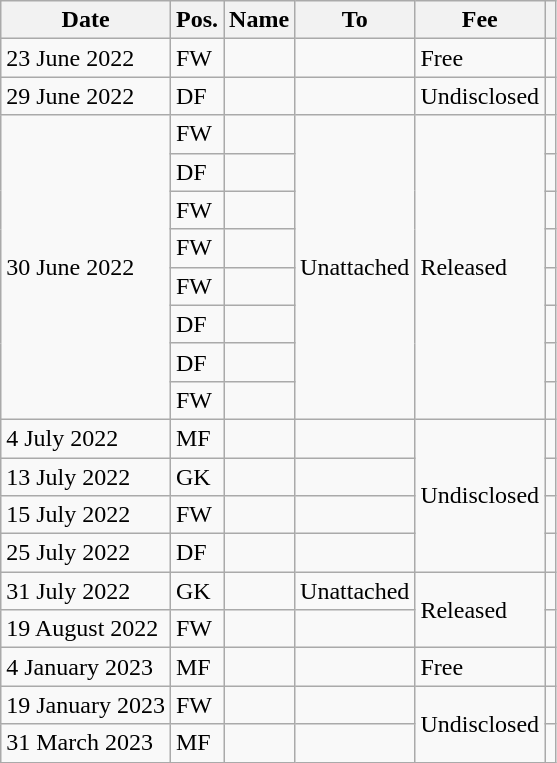<table class="wikitable">
<tr>
<th>Date</th>
<th>Pos.</th>
<th>Name</th>
<th>To</th>
<th>Fee</th>
<th></th>
</tr>
<tr>
<td>23 June 2022</td>
<td>FW</td>
<td></td>
<td></td>
<td>Free</td>
<td></td>
</tr>
<tr>
<td>29 June 2022</td>
<td>DF</td>
<td></td>
<td></td>
<td>Undisclosed</td>
<td></td>
</tr>
<tr>
<td rowspan="8">30 June 2022</td>
<td>FW</td>
<td></td>
<td rowspan="8">Unattached</td>
<td rowspan="8">Released</td>
<td></td>
</tr>
<tr>
<td>DF</td>
<td></td>
<td></td>
</tr>
<tr>
<td>FW</td>
<td></td>
<td></td>
</tr>
<tr>
<td>FW</td>
<td></td>
<td></td>
</tr>
<tr>
<td>FW</td>
<td></td>
<td></td>
</tr>
<tr>
<td>DF</td>
<td></td>
<td></td>
</tr>
<tr>
<td>DF</td>
<td></td>
<td></td>
</tr>
<tr>
<td>FW</td>
<td></td>
<td></td>
</tr>
<tr>
<td>4 July 2022</td>
<td>MF</td>
<td></td>
<td></td>
<td rowspan="4">Undisclosed</td>
<td></td>
</tr>
<tr>
<td>13 July 2022</td>
<td>GK</td>
<td></td>
<td></td>
<td></td>
</tr>
<tr>
<td>15 July 2022</td>
<td>FW</td>
<td></td>
<td></td>
<td></td>
</tr>
<tr>
<td>25 July 2022</td>
<td>DF</td>
<td></td>
<td></td>
<td></td>
</tr>
<tr>
<td>31 July 2022</td>
<td>GK</td>
<td></td>
<td>Unattached</td>
<td rowspan="2">Released</td>
<td></td>
</tr>
<tr>
<td>19 August 2022</td>
<td>FW</td>
<td></td>
<td></td>
<td></td>
</tr>
<tr>
<td>4 January 2023</td>
<td>MF</td>
<td></td>
<td></td>
<td>Free</td>
<td></td>
</tr>
<tr>
<td>19 January 2023</td>
<td>FW</td>
<td></td>
<td></td>
<td rowspan="2">Undisclosed</td>
<td></td>
</tr>
<tr>
<td>31 March 2023</td>
<td>MF</td>
<td></td>
<td></td>
<td></td>
</tr>
</table>
